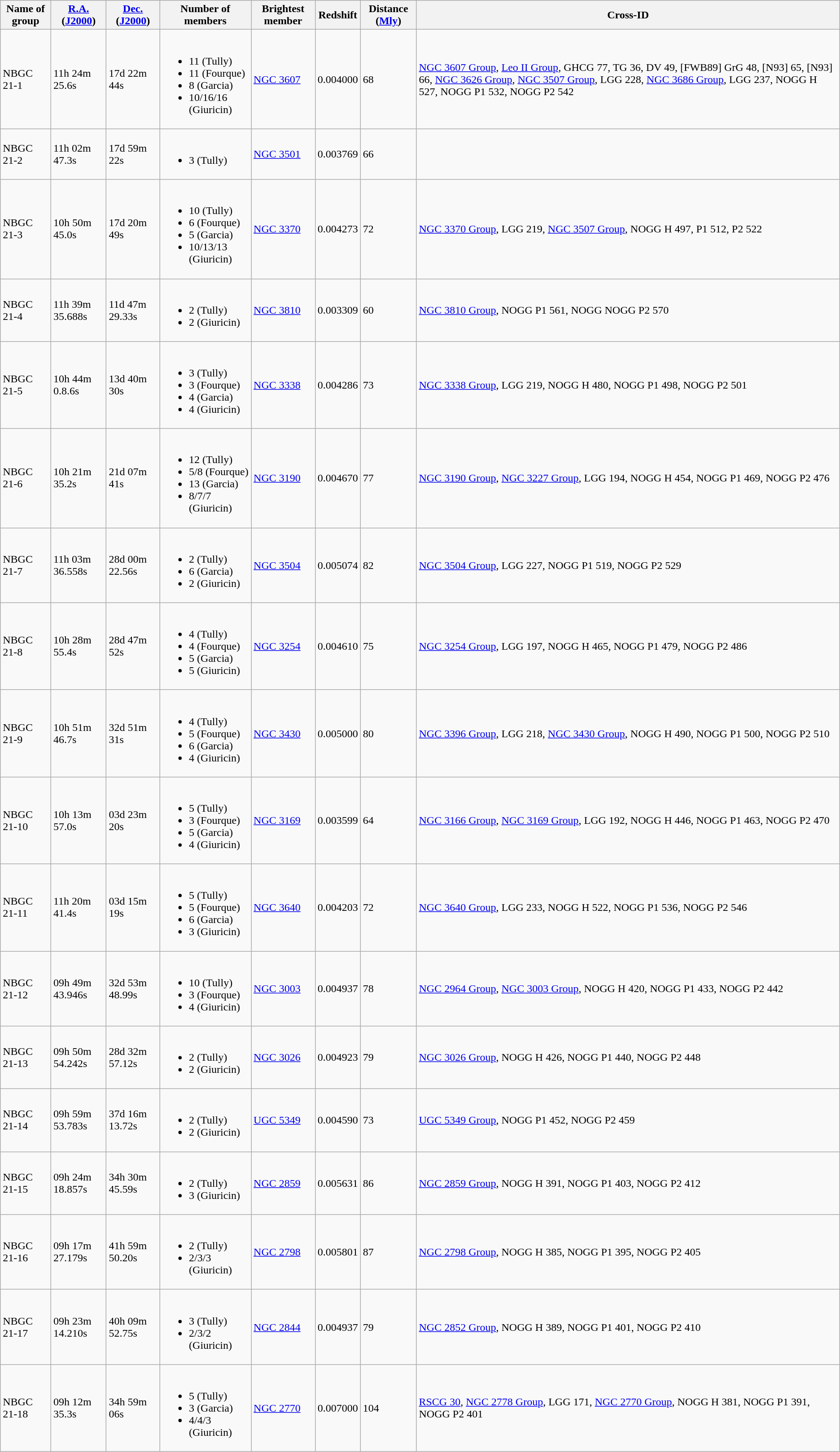<table class="wikitable sortable mw-collapsible">
<tr>
<th>Name of group</th>
<th><a href='#'>R.A.</a> (<a href='#'>J2000</a>)</th>
<th><a href='#'>Dec.</a> (<a href='#'>J2000</a>)</th>
<th>Number of members</th>
<th>Brightest member</th>
<th>Redshift</th>
<th>Distance (<a href='#'>Mly</a>)</th>
<th>Cross-ID</th>
</tr>
<tr>
<td>NBGC 21-1</td>
<td>11h 24m 25.6s</td>
<td>17d 22m 44s</td>
<td><br><ul><li>11 (Tully)</li><li>11 (Fourque)</li><li>8 (Garcia)</li><li>10/16/16 (Giuricin)</li></ul></td>
<td><a href='#'>NGC 3607</a></td>
<td>0.004000</td>
<td>68</td>
<td><a href='#'>NGC 3607 Group</a>, <a href='#'>Leo II Group</a>, GHCG 77, TG 36, DV 49, [FWB89] GrG 48, [N93] 65, [N93] 66, <a href='#'>NGC 3626 Group</a>, <a href='#'>NGC 3507 Group</a>, LGG 228, <a href='#'>NGC 3686 Group</a>, LGG 237, NOGG H 527, NOGG P1 532, NOGG P2 542</td>
</tr>
<tr>
<td>NBGC 21-2</td>
<td>11h 02m 47.3s</td>
<td>17d 59m 22s</td>
<td><br><ul><li>3 (Tully)</li></ul></td>
<td><a href='#'>NGC 3501</a></td>
<td>0.003769</td>
<td>66</td>
<td></td>
</tr>
<tr>
<td>NBGC 21-3</td>
<td>10h 50m 45.0s</td>
<td>17d 20m 49s</td>
<td><br><ul><li>10 (Tully)</li><li>6 (Fourque)</li><li>5 (Garcia)</li><li>10/13/13 (Giuricin)</li></ul></td>
<td><a href='#'>NGC 3370</a></td>
<td>0.004273</td>
<td>72</td>
<td><a href='#'>NGC 3370 Group</a>, LGG 219, <a href='#'>NGC 3507 Group</a>, NOGG H 497, P1 512, P2 522</td>
</tr>
<tr>
<td>NBGC 21-4</td>
<td>11h 39m 35.688s</td>
<td>11d 47m 29.33s</td>
<td><br><ul><li>2 (Tully)</li><li>2 (Giuricin)</li></ul></td>
<td><a href='#'>NGC 3810</a></td>
<td>0.003309</td>
<td>60</td>
<td><a href='#'>NGC 3810 Group</a>, NOGG P1 561, NOGG NOGG P2 570</td>
</tr>
<tr>
<td>NBGC 21-5</td>
<td>10h 44m 0.8.6s</td>
<td>13d 40m 30s</td>
<td><br><ul><li>3 (Tully)</li><li>3 (Fourque)</li><li>4 (Garcia)</li><li>4 (Giuricin)</li></ul></td>
<td><a href='#'>NGC 3338</a></td>
<td>0.004286</td>
<td>73</td>
<td><a href='#'>NGC 3338 Group</a>, LGG 219, NOGG H 480, NOGG P1 498, NOGG P2 501</td>
</tr>
<tr>
<td>NBGC 21-6</td>
<td>10h 21m 35.2s</td>
<td>21d 07m 41s</td>
<td><br><ul><li>12 (Tully)</li><li>5/8 (Fourque)</li><li>13 (Garcia)</li><li>8/7/7 (Giuricin)</li></ul></td>
<td><a href='#'>NGC 3190</a></td>
<td>0.004670</td>
<td>77</td>
<td><a href='#'>NGC 3190 Group</a>, <a href='#'>NGC 3227 Group</a>, LGG 194, NOGG H 454, NOGG P1 469, NOGG P2 476</td>
</tr>
<tr>
<td>NBGC 21-7</td>
<td>11h 03m 36.558s</td>
<td>28d 00m 22.56s</td>
<td><br><ul><li>2 (Tully)</li><li>6 (Garcia)</li><li>2 (Giuricin)</li></ul></td>
<td><a href='#'>NGC 3504</a></td>
<td>0.005074</td>
<td>82</td>
<td><a href='#'>NGC 3504 Group</a>, LGG 227, NOGG P1 519, NOGG P2 529</td>
</tr>
<tr>
<td>NBGC 21-8</td>
<td>10h 28m 55.4s</td>
<td>28d 47m 52s</td>
<td><br><ul><li>4 (Tully)</li><li>4 (Fourque)</li><li>5 (Garcia)</li><li>5 (Giuricin)</li></ul></td>
<td><a href='#'>NGC 3254</a></td>
<td>0.004610</td>
<td>75</td>
<td><a href='#'>NGC 3254 Group</a>, LGG 197,  NOGG H 465, NOGG P1 479, NOGG P2 486</td>
</tr>
<tr>
<td>NBGC 21-9</td>
<td>10h 51m 46.7s</td>
<td>32d 51m 31s</td>
<td><br><ul><li>4 (Tully)</li><li>5 (Fourque)</li><li>6 (Garcia)</li><li>4 (Giuricin)</li></ul></td>
<td><a href='#'>NGC 3430</a></td>
<td>0.005000</td>
<td>80</td>
<td><a href='#'>NGC 3396 Group</a>,   LGG 218, <a href='#'>NGC 3430 Group</a>, NOGG H 490, NOGG P1 500, NOGG P2 510</td>
</tr>
<tr>
<td>NBGC 21-10</td>
<td>10h 13m 57.0s</td>
<td>03d 23m 20s</td>
<td><br><ul><li>5 (Tully)</li><li>3 (Fourque)</li><li>5 (Garcia)</li><li>4 (Giuricin)</li></ul></td>
<td><a href='#'>NGC 3169</a></td>
<td>0.003599</td>
<td>64</td>
<td><a href='#'>NGC 3166 Group</a>, <a href='#'>NGC 3169 Group</a>, LGG 192, NOGG H 446, NOGG P1 463, NOGG P2 470</td>
</tr>
<tr>
<td>NBGC 21-11</td>
<td>11h 20m 41.4s</td>
<td>03d 15m 19s</td>
<td><br><ul><li>5 (Tully)</li><li>5 (Fourque)</li><li>6 (Garcia)</li><li>3 (Giuricin)</li></ul></td>
<td><a href='#'>NGC 3640</a></td>
<td>0.004203</td>
<td>72</td>
<td><a href='#'>NGC 3640 Group</a>, LGG 233, NOGG H 522, NOGG P1 536, NOGG P2 546</td>
</tr>
<tr>
<td>NBGC 21-12</td>
<td>09h 49m 43.946s</td>
<td>32d 53m 48.99s</td>
<td><br><ul><li>10 (Tully)</li><li>3 (Fourque)</li><li>4 (Giuricin)</li></ul></td>
<td><a href='#'>NGC 3003</a></td>
<td>0.004937</td>
<td>78</td>
<td><a href='#'>NGC 2964 Group</a>, <a href='#'>NGC 3003 Group</a>, NOGG H 420, NOGG P1 433, NOGG P2 442</td>
</tr>
<tr>
<td>NBGC 21-13</td>
<td>09h 50m 54.242s</td>
<td>28d 32m 57.12s</td>
<td><br><ul><li>2 (Tully)</li><li>2 (Giuricin)</li></ul></td>
<td><a href='#'>NGC 3026</a></td>
<td>0.004923</td>
<td>79</td>
<td><a href='#'>NGC 3026 Group</a>, NOGG H 426, NOGG P1 440, NOGG P2 448</td>
</tr>
<tr>
<td>NBGC 21-14</td>
<td>09h 59m 53.783s</td>
<td>37d 16m 13.72s</td>
<td><br><ul><li>2 (Tully)</li><li>2 (Giuricin)</li></ul></td>
<td><a href='#'>UGC 5349</a></td>
<td>0.004590</td>
<td>73</td>
<td><a href='#'>UGC 5349 Group</a>, NOGG P1 452, NOGG P2 459</td>
</tr>
<tr>
<td>NBGC 21-15</td>
<td>09h 24m 18.857s</td>
<td>34h 30m 45.59s</td>
<td><br><ul><li>2 (Tully)</li><li>3 (Giuricin)</li></ul></td>
<td><a href='#'>NGC 2859</a></td>
<td>0.005631</td>
<td>86</td>
<td><a href='#'>NGC 2859 Group</a>, NOGG H 391, NOGG P1 403, NOGG P2 412</td>
</tr>
<tr>
<td>NBGC 21-16</td>
<td>09h 17m 27.179s</td>
<td>41h 59m 50.20s</td>
<td><br><ul><li>2 (Tully)</li><li>2/3/3 (Giuricin)</li></ul></td>
<td><a href='#'>NGC 2798</a></td>
<td>0.005801</td>
<td>87</td>
<td><a href='#'>NGC 2798 Group</a>, NOGG H 385, NOGG P1 395, NOGG P2 405</td>
</tr>
<tr>
<td>NBGC 21-17</td>
<td>09h 23m 14.210s</td>
<td>40h 09m 52.75s</td>
<td><br><ul><li>3 (Tully)</li><li>2/3/2 (Giuricin)</li></ul></td>
<td><a href='#'>NGC 2844</a></td>
<td>0.004937</td>
<td>79</td>
<td><a href='#'>NGC 2852 Group</a>, NOGG H 389, NOGG P1 401, NOGG P2 410</td>
</tr>
<tr>
<td>NBGC 21-18</td>
<td>09h 12m 35.3s</td>
<td>34h 59m 06s</td>
<td><br><ul><li>5 (Tully)</li><li>3 (Garcia)</li><li>4/4/3 (Giuricin)</li></ul></td>
<td><a href='#'>NGC 2770</a></td>
<td>0.007000</td>
<td>104</td>
<td><a href='#'>RSCG 30</a>, <a href='#'>NGC 2778 Group</a>, LGG 171, <a href='#'>NGC 2770 Group</a>, NOGG H 381, NOGG P1 391, NOGG P2 401</td>
</tr>
</table>
